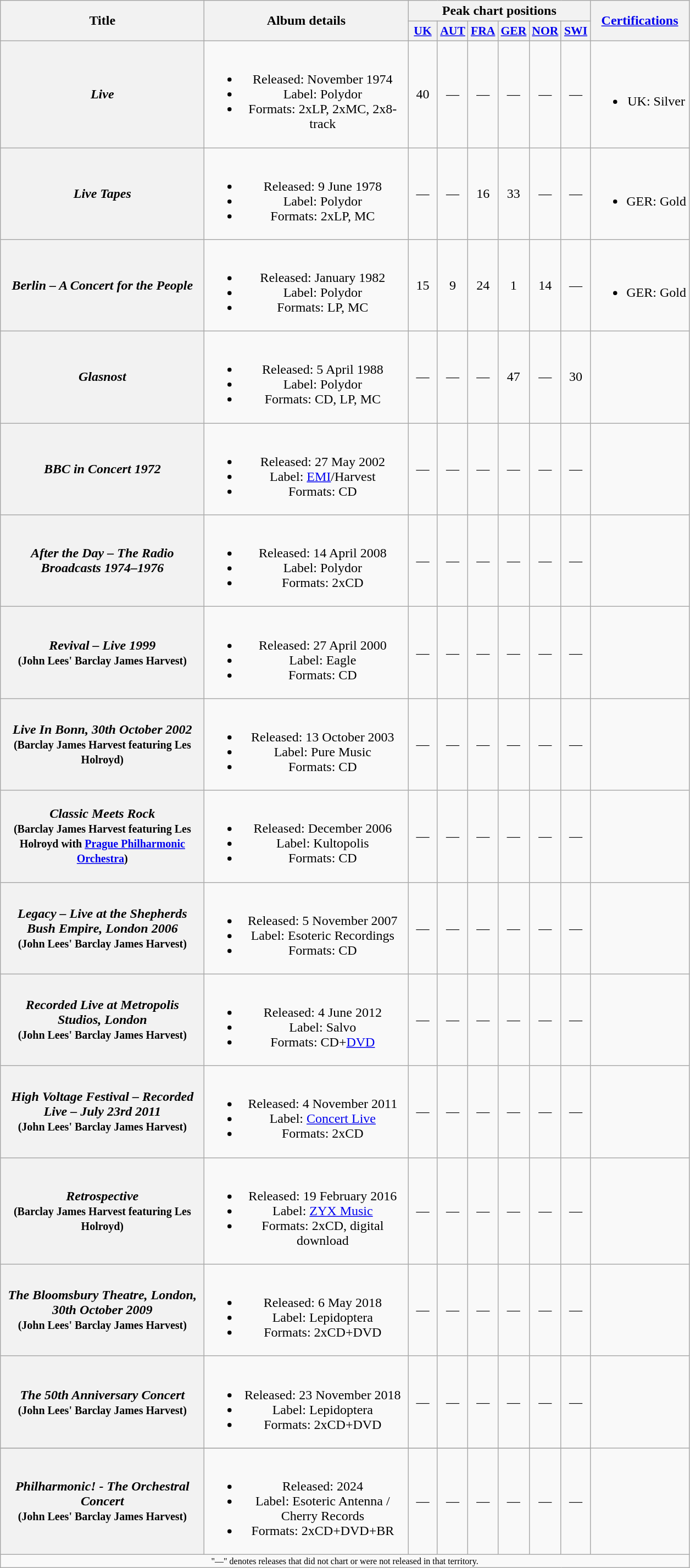<table class="wikitable plainrowheaders" style="text-align:center;">
<tr>
<th rowspan="2" scope="col" style="width:15em;">Title</th>
<th rowspan="2" scope="col" style="width:15em;">Album details</th>
<th colspan="6">Peak chart positions</th>
<th rowspan="2"><a href='#'>Certifications</a></th>
</tr>
<tr>
<th scope="col" style="width:2em;font-size:90%;"><a href='#'>UK</a><br></th>
<th scope="col" style="width:2em;font-size:90%;"><a href='#'>AUT</a><br></th>
<th scope="col" style="width:2em;font-size:90%;"><a href='#'>FRA</a><br></th>
<th scope="col" style="width:2em;font-size:90%;"><a href='#'>GER</a><br></th>
<th scope="col" style="width:2em;font-size:90%;"><a href='#'>NOR</a><br></th>
<th scope="col" style="width:2em;font-size:90%;"><a href='#'>SWI</a><br></th>
</tr>
<tr>
<th scope="row"><em>Live</em></th>
<td><br><ul><li>Released: November 1974</li><li>Label: Polydor</li><li>Formats: 2xLP, 2xMC, 2x8-track</li></ul></td>
<td>40</td>
<td>—</td>
<td>—</td>
<td>—</td>
<td>—</td>
<td>—</td>
<td><br><ul><li>UK: Silver</li></ul></td>
</tr>
<tr>
<th scope="row"><em>Live Tapes</em></th>
<td><br><ul><li>Released: 9 June 1978</li><li>Label: Polydor</li><li>Formats: 2xLP, MC</li></ul></td>
<td>—</td>
<td>—</td>
<td>16</td>
<td>33</td>
<td>—</td>
<td>—</td>
<td><br><ul><li>GER: Gold</li></ul></td>
</tr>
<tr>
<th scope="row"><em>Berlin – A Concert for the People</em></th>
<td><br><ul><li>Released: January 1982</li><li>Label: Polydor</li><li>Formats: LP, MC</li></ul></td>
<td>15</td>
<td>9</td>
<td>24</td>
<td>1</td>
<td>14</td>
<td>—</td>
<td><br><ul><li>GER: Gold</li></ul></td>
</tr>
<tr>
<th scope="row"><em>Glasnost</em></th>
<td><br><ul><li>Released: 5 April 1988</li><li>Label: Polydor</li><li>Formats: CD, LP, MC</li></ul></td>
<td>—</td>
<td>—</td>
<td>—</td>
<td>47</td>
<td>—</td>
<td>30</td>
<td></td>
</tr>
<tr>
<th scope="row"><em>BBC in Concert 1972</em></th>
<td><br><ul><li>Released: 27 May 2002</li><li>Label: <a href='#'>EMI</a>/Harvest</li><li>Formats: CD</li></ul></td>
<td>—</td>
<td>—</td>
<td>—</td>
<td>—</td>
<td>—</td>
<td>—</td>
<td></td>
</tr>
<tr>
<th scope="row"><em>After the Day – The Radio Broadcasts 1974–1976</em></th>
<td><br><ul><li>Released: 14 April 2008</li><li>Label: Polydor</li><li>Formats: 2xCD</li></ul></td>
<td>—</td>
<td>—</td>
<td>—</td>
<td>—</td>
<td>—</td>
<td>—</td>
<td></td>
</tr>
<tr>
<th scope="row"><em>Revival – Live 1999</em><br><small>(John Lees' Barclay James Harvest)</small></th>
<td><br><ul><li>Released: 27 April 2000</li><li>Label: Eagle</li><li>Formats: CD</li></ul></td>
<td>—</td>
<td>—</td>
<td>—</td>
<td>—</td>
<td>—</td>
<td>—</td>
<td></td>
</tr>
<tr>
<th scope="row"><em>Live In Bonn, 30th October 2002</em><br><small>(Barclay James Harvest featuring Les Holroyd)</small></th>
<td><br><ul><li>Released: 13 October 2003</li><li>Label: Pure Music</li><li>Formats: CD</li></ul></td>
<td>—</td>
<td>—</td>
<td>—</td>
<td>—</td>
<td>—</td>
<td>—</td>
<td></td>
</tr>
<tr>
<th scope="row"><em>Classic Meets Rock</em><br><small>(Barclay James Harvest featuring Les Holroyd with <a href='#'>Prague Philharmonic Orchestra</a>)</small></th>
<td><br><ul><li>Released: December 2006</li><li>Label: Kultopolis</li><li>Formats: CD</li></ul></td>
<td>—</td>
<td>—</td>
<td>—</td>
<td>—</td>
<td>—</td>
<td>—</td>
<td></td>
</tr>
<tr>
<th scope="row"><em>Legacy – Live at the Shepherds Bush Empire, London 2006</em><br><small>(John Lees' Barclay James Harvest)</small></th>
<td><br><ul><li>Released: 5 November 2007</li><li>Label: Esoteric Recordings</li><li>Formats: CD</li></ul></td>
<td>—</td>
<td>—</td>
<td>—</td>
<td>—</td>
<td>—</td>
<td>—</td>
<td></td>
</tr>
<tr>
<th scope="row"><em>Recorded Live at Metropolis Studios, London</em><br><small>(John Lees' Barclay James Harvest)</small></th>
<td><br><ul><li>Released: 4 June 2012</li><li>Label: Salvo</li><li>Formats: CD+<a href='#'>DVD</a></li></ul></td>
<td>—</td>
<td>—</td>
<td>—</td>
<td>—</td>
<td>—</td>
<td>—</td>
<td></td>
</tr>
<tr>
<th scope="row"><em>High Voltage Festival – Recorded Live – July 23rd 2011</em><br><small>(John Lees' Barclay James Harvest)</small></th>
<td><br><ul><li>Released: 4 November 2011</li><li>Label: <a href='#'>Concert Live</a></li><li>Formats: 2xCD</li></ul></td>
<td>—</td>
<td>—</td>
<td>—</td>
<td>—</td>
<td>—</td>
<td>—</td>
<td></td>
</tr>
<tr>
<th scope="row"><em>Retrospective</em><br><small>(Barclay James Harvest featuring Les Holroyd)</small></th>
<td><br><ul><li>Released: 19 February 2016</li><li>Label: <a href='#'>ZYX Music</a></li><li>Formats: 2xCD, digital download</li></ul></td>
<td>—</td>
<td>—</td>
<td>—</td>
<td>—</td>
<td>—</td>
<td>—</td>
<td></td>
</tr>
<tr>
<th scope="row"><em>The Bloomsbury Theatre, London, 30th October 2009</em><br><small>(John Lees' Barclay James Harvest)</small></th>
<td><br><ul><li>Released: 6 May 2018</li><li>Label: Lepidoptera</li><li>Formats: 2xCD+DVD</li></ul></td>
<td>—</td>
<td>—</td>
<td>—</td>
<td>—</td>
<td>—</td>
<td>—</td>
<td></td>
</tr>
<tr>
<th scope="row"><em>The 50th Anniversary Concert</em><br><small>(John Lees' Barclay James Harvest)</small></th>
<td><br><ul><li>Released: 23 November 2018</li><li>Label: Lepidoptera</li><li>Formats: 2xCD+DVD</li></ul></td>
<td>—</td>
<td>—</td>
<td>—</td>
<td>—</td>
<td>—</td>
<td>—</td>
</tr>
<tr>
</tr>
<tr>
<th scope="row"><em>Philharmonic! - The Orchestral Concert</em><br><small>(John Lees' Barclay James Harvest)</small></th>
<td><br><ul><li>Released: 2024</li><li>Label: Esoteric Antenna / Cherry Records</li><li>Formats: 2xCD+DVD+BR</li></ul></td>
<td>—</td>
<td>—</td>
<td>—</td>
<td>—</td>
<td>—</td>
<td>—</td>
<td></td>
</tr>
<tr>
<td colspan="9" style="font-size:8pt">"—" denotes releases that did not chart or were not released in that territory.</td>
</tr>
</table>
